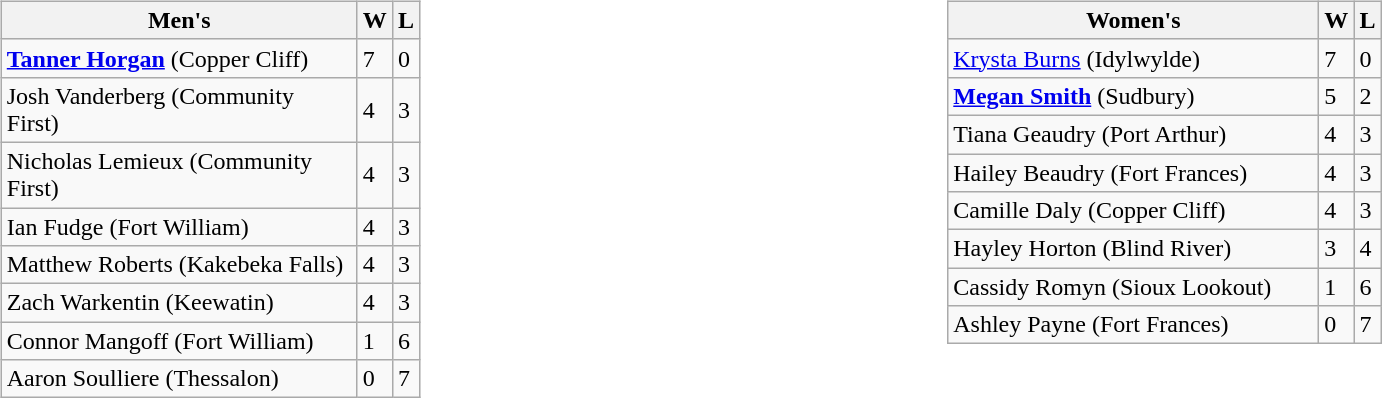<table>
<tr>
<td valign=top width=20%><br><table class=wikitable>
<tr>
<th width=230>Men's</th>
<th>W</th>
<th>L</th>
</tr>
<tr>
<td><strong><a href='#'>Tanner Horgan</a></strong> (Copper Cliff)</td>
<td>7</td>
<td>0</td>
</tr>
<tr>
<td>Josh Vanderberg (Community First)</td>
<td>4</td>
<td>3</td>
</tr>
<tr>
<td>Nicholas Lemieux (Community First)</td>
<td>4</td>
<td>3</td>
</tr>
<tr>
<td>Ian Fudge (Fort William)</td>
<td>4</td>
<td>3</td>
</tr>
<tr>
<td>Matthew Roberts (Kakebeka Falls)</td>
<td>4</td>
<td>3</td>
</tr>
<tr>
<td>Zach Warkentin (Keewatin)</td>
<td>4</td>
<td>3</td>
</tr>
<tr>
<td>Connor Mangoff  (Fort William)</td>
<td>1</td>
<td>6</td>
</tr>
<tr>
<td>Aaron Soulliere (Thessalon)</td>
<td>0</td>
<td>7</td>
</tr>
</table>
</td>
<td valign=top width=20%><br><table class=wikitable>
<tr>
<th width=240>Women's</th>
<th>W</th>
<th>L</th>
</tr>
<tr>
<td><a href='#'>Krysta Burns</a> (Idylwylde)</td>
<td>7</td>
<td>0</td>
</tr>
<tr>
<td><strong><a href='#'>Megan Smith</a></strong> (Sudbury)</td>
<td>5</td>
<td>2</td>
</tr>
<tr>
<td>Tiana Geaudry (Port Arthur)</td>
<td>4</td>
<td>3</td>
</tr>
<tr>
<td>Hailey Beaudry (Fort Frances)</td>
<td>4</td>
<td>3</td>
</tr>
<tr>
<td>Camille Daly (Copper Cliff)</td>
<td>4</td>
<td>3</td>
</tr>
<tr>
<td>Hayley Horton (Blind River)</td>
<td>3</td>
<td>4</td>
</tr>
<tr>
<td>Cassidy Romyn (Sioux Lookout)</td>
<td>1</td>
<td>6</td>
</tr>
<tr>
<td>Ashley Payne (Fort Frances)</td>
<td>0</td>
<td>7</td>
</tr>
</table>
</td>
</tr>
</table>
